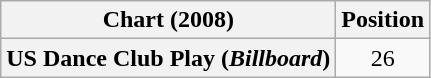<table class="wikitable plainrowheaders" style="text-align:center">
<tr>
<th scope="col">Chart (2008)</th>
<th scope="col">Position</th>
</tr>
<tr>
<th scope="row">US Dance Club Play (<em>Billboard</em>)</th>
<td>26</td>
</tr>
</table>
